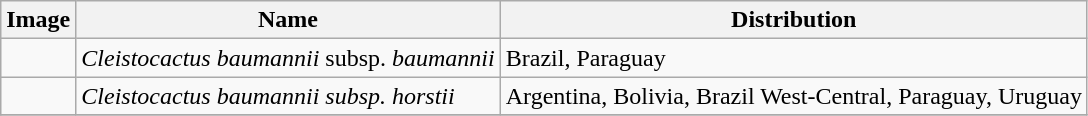<table class="wikitable">
<tr>
<th>Image</th>
<th>Name</th>
<th>Distribution</th>
</tr>
<tr>
<td></td>
<td><em>Cleistocactus baumannii</em> subsp. <em>baumannii</em></td>
<td>Brazil, Paraguay</td>
</tr>
<tr>
<td></td>
<td><em>Cleistocactus baumannii subsp. horstii</em> </td>
<td>Argentina, Bolivia, Brazil West-Central, Paraguay, Uruguay</td>
</tr>
<tr>
</tr>
</table>
